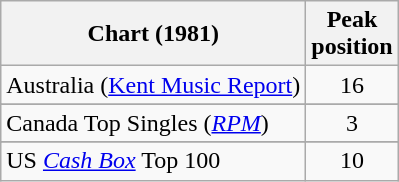<table class="wikitable sortable">
<tr>
<th align="left">Chart (1981)</th>
<th align="left">Peak<br>position</th>
</tr>
<tr>
<td>Australia (<a href='#'>Kent Music Report</a>)</td>
<td style="text-align:center;">16</td>
</tr>
<tr>
</tr>
<tr>
<td>Canada Top Singles (<em><a href='#'>RPM</a></em>)</td>
<td style="text-align:center;">3</td>
</tr>
<tr>
</tr>
<tr>
</tr>
<tr>
</tr>
<tr>
</tr>
<tr>
</tr>
<tr>
</tr>
<tr>
</tr>
<tr>
<td>US <em><a href='#'>Cash Box</a></em> Top 100 </td>
<td style="text-align:center;">10</td>
</tr>
</table>
